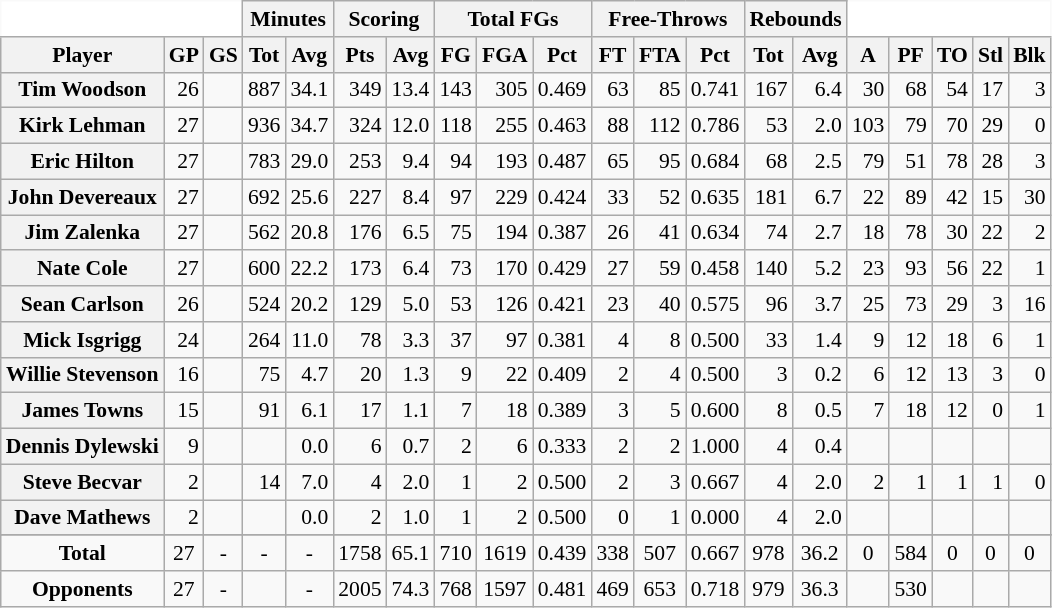<table class="wikitable sortable" border="1" style="font-size:90%;">
<tr>
<th colspan="3" style="border-top-style:hidden; border-left-style:hidden; background: white;"></th>
<th colspan="2" style=>Minutes</th>
<th colspan="2" style=>Scoring</th>
<th colspan="3" style=>Total FGs</th>
<th colspan="3" style=>Free-Throws</th>
<th colspan="2" style=>Rebounds</th>
<th colspan="5" style="border-top-style:hidden; border-right-style:hidden; background: white;"></th>
</tr>
<tr>
<th scope="col" style=>Player</th>
<th scope="col" style=>GP</th>
<th scope="col" style=>GS</th>
<th scope="col" style=>Tot</th>
<th scope="col" style=>Avg</th>
<th scope="col" style=>Pts</th>
<th scope="col" style=>Avg</th>
<th scope="col" style=>FG</th>
<th scope="col" style=>FGA</th>
<th scope="col" style=>Pct</th>
<th scope="col" style=>FT</th>
<th scope="col" style=>FTA</th>
<th scope="col" style=>Pct</th>
<th scope="col" style=>Tot</th>
<th scope="col" style=>Avg</th>
<th scope="col" style=>A</th>
<th scope="col" style=>PF</th>
<th scope="col" style=>TO</th>
<th scope="col" style=>Stl</th>
<th scope="col" style=>Blk</th>
</tr>
<tr>
<th>Tim Woodson</th>
<td align="right">26</td>
<td align="right"></td>
<td align="right">887</td>
<td align="right">34.1</td>
<td align="right">349</td>
<td align="right">13.4</td>
<td align="right">143</td>
<td align="right">305</td>
<td align="right">0.469</td>
<td align="right">63</td>
<td align="right">85</td>
<td align="right">0.741</td>
<td align="right">167</td>
<td align="right">6.4</td>
<td align="right">30</td>
<td align="right">68</td>
<td align="right">54</td>
<td align="right">17</td>
<td align="right">3</td>
</tr>
<tr>
<th>Kirk Lehman</th>
<td align="right">27</td>
<td align="right"></td>
<td align="right">936</td>
<td align="right">34.7</td>
<td align="right">324</td>
<td align="right">12.0</td>
<td align="right">118</td>
<td align="right">255</td>
<td align="right">0.463</td>
<td align="right">88</td>
<td align="right">112</td>
<td align="right">0.786</td>
<td align="right">53</td>
<td align="right">2.0</td>
<td align="right">103</td>
<td align="right">79</td>
<td align="right">70</td>
<td align="right">29</td>
<td align="right">0</td>
</tr>
<tr>
<th>Eric Hilton</th>
<td align="right">27</td>
<td align="right"></td>
<td align="right">783</td>
<td align="right">29.0</td>
<td align="right">253</td>
<td align="right">9.4</td>
<td align="right">94</td>
<td align="right">193</td>
<td align="right">0.487</td>
<td align="right">65</td>
<td align="right">95</td>
<td align="right">0.684</td>
<td align="right">68</td>
<td align="right">2.5</td>
<td align="right">79</td>
<td align="right">51</td>
<td align="right">78</td>
<td align="right">28</td>
<td align="right">3</td>
</tr>
<tr>
<th>John Devereaux</th>
<td align="right">27</td>
<td align="right"></td>
<td align="right">692</td>
<td align="right">25.6</td>
<td align="right">227</td>
<td align="right">8.4</td>
<td align="right">97</td>
<td align="right">229</td>
<td align="right">0.424</td>
<td align="right">33</td>
<td align="right">52</td>
<td align="right">0.635</td>
<td align="right">181</td>
<td align="right">6.7</td>
<td align="right">22</td>
<td align="right">89</td>
<td align="right">42</td>
<td align="right">15</td>
<td align="right">30</td>
</tr>
<tr>
<th>Jim Zalenka</th>
<td align="right">27</td>
<td align="right"></td>
<td align="right">562</td>
<td align="right">20.8</td>
<td align="right">176</td>
<td align="right">6.5</td>
<td align="right">75</td>
<td align="right">194</td>
<td align="right">0.387</td>
<td align="right">26</td>
<td align="right">41</td>
<td align="right">0.634</td>
<td align="right">74</td>
<td align="right">2.7</td>
<td align="right">18</td>
<td align="right">78</td>
<td align="right">30</td>
<td align="right">22</td>
<td align="right">2</td>
</tr>
<tr>
<th>Nate Cole</th>
<td align="right">27</td>
<td align="right"></td>
<td align="right">600</td>
<td align="right">22.2</td>
<td align="right">173</td>
<td align="right">6.4</td>
<td align="right">73</td>
<td align="right">170</td>
<td align="right">0.429</td>
<td align="right">27</td>
<td align="right">59</td>
<td align="right">0.458</td>
<td align="right">140</td>
<td align="right">5.2</td>
<td align="right">23</td>
<td align="right">93</td>
<td align="right">56</td>
<td align="right">22</td>
<td align="right">1</td>
</tr>
<tr>
<th>Sean Carlson</th>
<td align="right">26</td>
<td align="right"></td>
<td align="right">524</td>
<td align="right">20.2</td>
<td align="right">129</td>
<td align="right">5.0</td>
<td align="right">53</td>
<td align="right">126</td>
<td align="right">0.421</td>
<td align="right">23</td>
<td align="right">40</td>
<td align="right">0.575</td>
<td align="right">96</td>
<td align="right">3.7</td>
<td align="right">25</td>
<td align="right">73</td>
<td align="right">29</td>
<td align="right">3</td>
<td align="right">16</td>
</tr>
<tr>
<th>Mick Isgrigg</th>
<td align="right">24</td>
<td align="right"></td>
<td align="right">264</td>
<td align="right">11.0</td>
<td align="right">78</td>
<td align="right">3.3</td>
<td align="right">37</td>
<td align="right">97</td>
<td align="right">0.381</td>
<td align="right">4</td>
<td align="right">8</td>
<td align="right">0.500</td>
<td align="right">33</td>
<td align="right">1.4</td>
<td align="right">9</td>
<td align="right">12</td>
<td align="right">18</td>
<td align="right">6</td>
<td align="right">1</td>
</tr>
<tr>
<th>Willie Stevenson</th>
<td align="right">16</td>
<td align="right"></td>
<td align="right">75</td>
<td align="right">4.7</td>
<td align="right">20</td>
<td align="right">1.3</td>
<td align="right">9</td>
<td align="right">22</td>
<td align="right">0.409</td>
<td align="right">2</td>
<td align="right">4</td>
<td align="right">0.500</td>
<td align="right">3</td>
<td align="right">0.2</td>
<td align="right">6</td>
<td align="right">12</td>
<td align="right">13</td>
<td align="right">3</td>
<td align="right">0</td>
</tr>
<tr>
<th>James Towns</th>
<td align="right">15</td>
<td align="right"></td>
<td align="right">91</td>
<td align="right">6.1</td>
<td align="right">17</td>
<td align="right">1.1</td>
<td align="right">7</td>
<td align="right">18</td>
<td align="right">0.389</td>
<td align="right">3</td>
<td align="right">5</td>
<td align="right">0.600</td>
<td align="right">8</td>
<td align="right">0.5</td>
<td align="right">7</td>
<td align="right">18</td>
<td align="right">12</td>
<td align="right">0</td>
<td align="right">1</td>
</tr>
<tr>
<th>Dennis Dylewski</th>
<td align="right">9</td>
<td align="right"></td>
<td align="right"></td>
<td align="right">0.0</td>
<td align="right">6</td>
<td align="right">0.7</td>
<td align="right">2</td>
<td align="right">6</td>
<td align="right">0.333</td>
<td align="right">2</td>
<td align="right">2</td>
<td align="right">1.000</td>
<td align="right">4</td>
<td align="right">0.4</td>
<td align="right"></td>
<td align="right"></td>
<td align="right"></td>
<td align="right"></td>
<td align="right"></td>
</tr>
<tr>
<th>Steve Becvar</th>
<td align="right">2</td>
<td align="right"></td>
<td align="right">14</td>
<td align="right">7.0</td>
<td align="right">4</td>
<td align="right">2.0</td>
<td align="right">1</td>
<td align="right">2</td>
<td align="right">0.500</td>
<td align="right">2</td>
<td align="right">3</td>
<td align="right">0.667</td>
<td align="right">4</td>
<td align="right">2.0</td>
<td align="right">2</td>
<td align="right">1</td>
<td align="right">1</td>
<td align="right">1</td>
<td align="right">0</td>
</tr>
<tr>
<th>Dave Mathews</th>
<td align="right">2</td>
<td align="right"></td>
<td align="right"></td>
<td align="right">0.0</td>
<td align="right">2</td>
<td align="right">1.0</td>
<td align="right">1</td>
<td align="right">2</td>
<td align="right">0.500</td>
<td align="right">0</td>
<td align="right">1</td>
<td align="right">0.000</td>
<td align="right">4</td>
<td align="right">2.0</td>
<td align="right"></td>
<td align="right"></td>
<td align="right"></td>
<td align="right"></td>
<td align="right"></td>
</tr>
<tr>
</tr>
<tr class="sortbottom">
<td align="center" style=><strong>Total</strong></td>
<td align="center" style=>27</td>
<td align="center" style=>-</td>
<td align="center" style=>-</td>
<td align="center" style=>-</td>
<td align="center" style=>1758</td>
<td align="center" style=>65.1</td>
<td align="center" style=>710</td>
<td align="center" style=>1619</td>
<td align="center" style=>0.439</td>
<td align="center" style=>338</td>
<td align="center" style=>507</td>
<td align="center" style=>0.667</td>
<td align="center" style=>978</td>
<td align="center" style=>36.2</td>
<td align="center" style=>0</td>
<td align="center" style=>584</td>
<td align="center" style=>0</td>
<td align="center" style=>0</td>
<td align="center" style=>0</td>
</tr>
<tr class="sortbottom">
<td align="center"><strong>Opponents</strong></td>
<td align="center">27</td>
<td align="center">-</td>
<td align="center"></td>
<td align="center">-</td>
<td align="center">2005</td>
<td align="center">74.3</td>
<td align="center">768</td>
<td align="center">1597</td>
<td align="center">0.481</td>
<td align="center">469</td>
<td align="center">653</td>
<td align="center">0.718</td>
<td align="center">979</td>
<td align="center">36.3</td>
<td align="center"></td>
<td align="center">530</td>
<td align="center"></td>
<td align="center"></td>
<td align="center"></td>
</tr>
</table>
